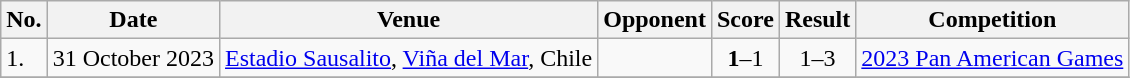<table class="wikitable">
<tr>
<th>No.</th>
<th>Date</th>
<th>Venue</th>
<th>Opponent</th>
<th>Score</th>
<th>Result</th>
<th>Competition</th>
</tr>
<tr>
<td>1.</td>
<td>31 October 2023</td>
<td><a href='#'>Estadio Sausalito</a>, <a href='#'>Viña del Mar</a>, Chile</td>
<td></td>
<td align=center><strong>1</strong>–1</td>
<td align=center>1–3</td>
<td><a href='#'>2023 Pan American Games</a></td>
</tr>
<tr>
</tr>
</table>
